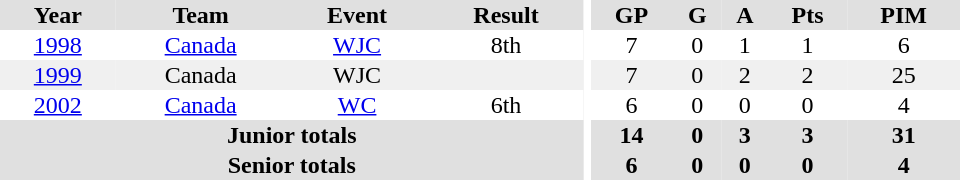<table border="0" cellpadding="1" cellspacing="0" ID="Table3" style="text-align:center; width:40em">
<tr ALIGN="centre" bgcolor="#e0e0e0">
<th>Year</th>
<th>Team</th>
<th>Event</th>
<th>Result</th>
<th rowspan="99" bgcolor="#ffffff"></th>
<th>GP</th>
<th>G</th>
<th>A</th>
<th>Pts</th>
<th>PIM</th>
</tr>
<tr>
<td><a href='#'>1998</a></td>
<td><a href='#'>Canada</a></td>
<td><a href='#'>WJC</a></td>
<td>8th</td>
<td>7</td>
<td>0</td>
<td>1</td>
<td>1</td>
<td>6</td>
</tr>
<tr bgcolor="#f0f0f0">
<td><a href='#'>1999</a></td>
<td>Canada</td>
<td>WJC</td>
<td></td>
<td>7</td>
<td>0</td>
<td>2</td>
<td>2</td>
<td>25</td>
</tr>
<tr>
<td><a href='#'>2002</a></td>
<td><a href='#'>Canada</a></td>
<td><a href='#'>WC</a></td>
<td>6th</td>
<td>6</td>
<td>0</td>
<td>0</td>
<td>0</td>
<td>4</td>
</tr>
<tr bgcolor="#e0e0e0">
<th colspan=4>Junior totals</th>
<th>14</th>
<th>0</th>
<th>3</th>
<th>3</th>
<th>31</th>
</tr>
<tr bgcolor="#e0e0e0">
<th colspan=4>Senior totals</th>
<th>6</th>
<th>0</th>
<th>0</th>
<th>0</th>
<th>4</th>
</tr>
</table>
